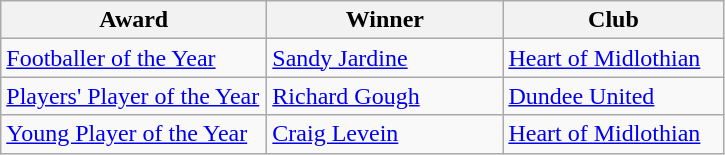<table class="wikitable">
<tr>
<th width=170>Award</th>
<th width=150>Winner</th>
<th width=140>Club</th>
</tr>
<tr>
<td><a href='#'>Footballer of the Year</a></td>
<td> <a href='#'>Sandy Jardine</a></td>
<td><a href='#'>Heart of Midlothian</a></td>
</tr>
<tr>
<td><a href='#'>Players' Player of the Year</a></td>
<td> <a href='#'>Richard Gough</a></td>
<td><a href='#'>Dundee United</a></td>
</tr>
<tr>
<td><a href='#'>Young Player of the Year</a></td>
<td> <a href='#'>Craig Levein</a></td>
<td><a href='#'>Heart of Midlothian</a></td>
</tr>
</table>
